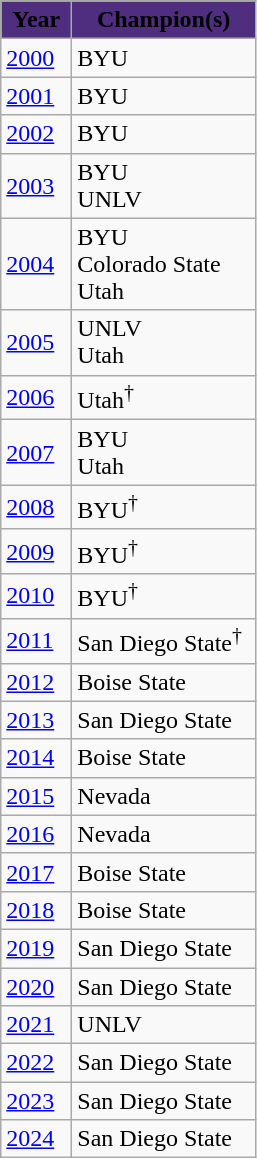<table class="wikitable">
<tr>
<th style="background:#4F2D7F;" scope="col" width="40px"><span> Year</span></th>
<th style="background:#4F2D7F;" scope="col" width="115px"><span> Champion(s)</span></th>
</tr>
<tr>
<td><a href='#'>2000</a></td>
<td>BYU</td>
</tr>
<tr>
<td><a href='#'>2001</a></td>
<td>BYU</td>
</tr>
<tr>
<td><a href='#'>2002</a></td>
<td>BYU</td>
</tr>
<tr>
<td><a href='#'>2003</a></td>
<td>BYU<br>UNLV</td>
</tr>
<tr>
<td><a href='#'>2004</a></td>
<td>BYU<br>Colorado State<br>Utah</td>
</tr>
<tr>
<td><a href='#'>2005</a></td>
<td>UNLV<br>Utah</td>
</tr>
<tr>
<td><a href='#'>2006</a></td>
<td>Utah<sup>†</sup></td>
</tr>
<tr>
<td><a href='#'>2007</a></td>
<td>BYU<br>Utah</td>
</tr>
<tr>
<td><a href='#'>2008</a></td>
<td>BYU<sup>†</sup></td>
</tr>
<tr>
<td><a href='#'>2009</a></td>
<td>BYU<sup>†</sup></td>
</tr>
<tr>
<td><a href='#'>2010</a></td>
<td>BYU<sup>†</sup></td>
</tr>
<tr>
<td><a href='#'>2011</a></td>
<td>San Diego State<sup>†</sup></td>
</tr>
<tr>
<td><a href='#'>2012</a></td>
<td>Boise State</td>
</tr>
<tr>
<td><a href='#'>2013</a></td>
<td>San Diego State</td>
</tr>
<tr>
<td><a href='#'>2014</a></td>
<td>Boise State</td>
</tr>
<tr>
<td><a href='#'>2015</a></td>
<td>Nevada</td>
</tr>
<tr>
<td><a href='#'>2016</a></td>
<td>Nevada</td>
</tr>
<tr>
<td><a href='#'>2017</a></td>
<td>Boise State</td>
</tr>
<tr>
<td><a href='#'>2018</a></td>
<td>Boise State</td>
</tr>
<tr>
<td><a href='#'>2019</a></td>
<td>San Diego State</td>
</tr>
<tr>
<td><a href='#'>2020</a></td>
<td>San Diego State</td>
</tr>
<tr>
<td><a href='#'>2021</a></td>
<td>UNLV</td>
</tr>
<tr>
<td><a href='#'>2022</a></td>
<td>San Diego State</td>
</tr>
<tr>
<td><a href='#'>2023</a></td>
<td>San Diego State</td>
</tr>
<tr>
<td><a href='#'>2024</a></td>
<td>San Diego State</td>
</tr>
</table>
